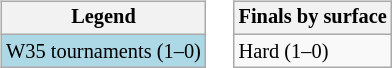<table>
<tr valign=top>
<td><br><table class="wikitable" style="font-size:85%;">
<tr>
<th>Legend</th>
</tr>
<tr style="background:lightblue;">
<td>W35 tournaments (1–0)</td>
</tr>
</table>
</td>
<td><br><table class="wikitable" style="font-size:85%;">
<tr>
<th>Finals by surface</th>
</tr>
<tr>
<td>Hard (1–0)</td>
</tr>
</table>
</td>
</tr>
</table>
